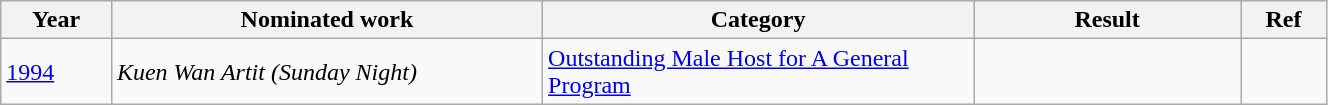<table width="70%" class="wikitable">
<tr>
<th width="33">Year</th>
<th width="150">Nominated work</th>
<th width="150">Category</th>
<th width="90">Result</th>
<th width="10">Ref</th>
</tr>
<tr>
<td><a href='#'>1994</a></td>
<td><em>Kuen Wan Artit (Sunday Night)</em></td>
<td rowspan=5><a href='#'>Outstanding Male Host for A General Program</a></td>
<td></td>
<td></td>
</tr>
</table>
